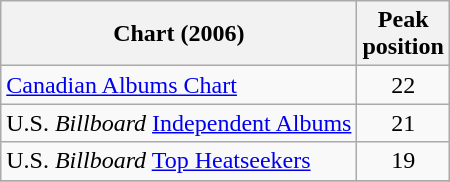<table class="wikitable sortable">
<tr>
<th align="left">Chart (2006)</th>
<th align="center">Peak<br>position</th>
</tr>
<tr>
<td align="left"><a href='#'>Canadian Albums Chart</a></td>
<td align="center">22</td>
</tr>
<tr>
<td align="left">U.S. <em>Billboard</em> <a href='#'>Independent Albums</a></td>
<td align="center">21</td>
</tr>
<tr>
<td align="left">U.S. <em>Billboard</em> <a href='#'>Top Heatseekers</a></td>
<td align="center">19</td>
</tr>
<tr>
</tr>
</table>
